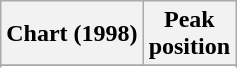<table class="wikitable plainrowheaders sortable" style="text-align:center;" border="1">
<tr>
<th scope="col">Chart (1998)</th>
<th scope="col">Peak<br>position</th>
</tr>
<tr>
</tr>
<tr>
</tr>
<tr>
</tr>
<tr>
</tr>
</table>
